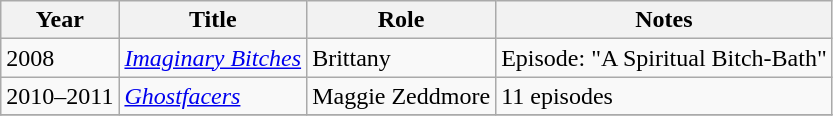<table class="wikitable sortable">
<tr>
<th>Year</th>
<th>Title</th>
<th>Role</th>
<th class="unsortable">Notes</th>
</tr>
<tr>
<td>2008</td>
<td><em><a href='#'>Imaginary Bitches</a></em></td>
<td>Brittany</td>
<td>Episode: "A Spiritual Bitch-Bath"</td>
</tr>
<tr>
<td>2010–2011</td>
<td><em><a href='#'>Ghostfacers</a></em></td>
<td>Maggie Zeddmore</td>
<td>11 episodes</td>
</tr>
<tr>
</tr>
</table>
